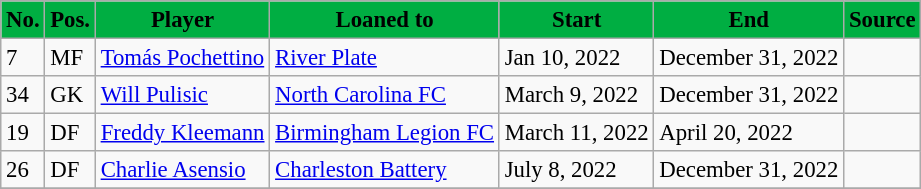<table class="wikitable sortable" style="text-align:center; font-size:95%; text-align:left;">
<tr>
<th style="background:#00AE42; color:#000000">No.</th>
<th style="background:#00AE42; color:#000000">Pos.</th>
<th style="background:#00AE42; color:#000000">Player</th>
<th style="background:#00AE42; color:#000000">Loaned to</th>
<th style="background:#00AE42; color:#000000">Start</th>
<th style="background:#00AE42; color:#000000">End</th>
<th style="background:#00AE42; color:#000000">Source</th>
</tr>
<tr>
<td>7</td>
<td>MF</td>
<td> <a href='#'>Tomás Pochettino</a></td>
<td> <a href='#'>River Plate</a></td>
<td>Jan 10, 2022</td>
<td>December 31, 2022</td>
<td></td>
</tr>
<tr>
<td>34</td>
<td>GK</td>
<td> <a href='#'>Will Pulisic</a></td>
<td> <a href='#'>North Carolina FC</a></td>
<td>March 9, 2022</td>
<td>December 31, 2022</td>
<td></td>
</tr>
<tr>
<td>19</td>
<td>DF</td>
<td> <a href='#'>Freddy Kleemann</a></td>
<td> <a href='#'>Birmingham Legion FC</a></td>
<td>March 11, 2022</td>
<td>April 20, 2022</td>
<td></td>
</tr>
<tr>
<td>26</td>
<td>DF</td>
<td> <a href='#'>Charlie Asensio</a></td>
<td> <a href='#'>Charleston Battery</a></td>
<td>July 8, 2022</td>
<td>December 31, 2022</td>
<td></td>
</tr>
<tr>
</tr>
</table>
